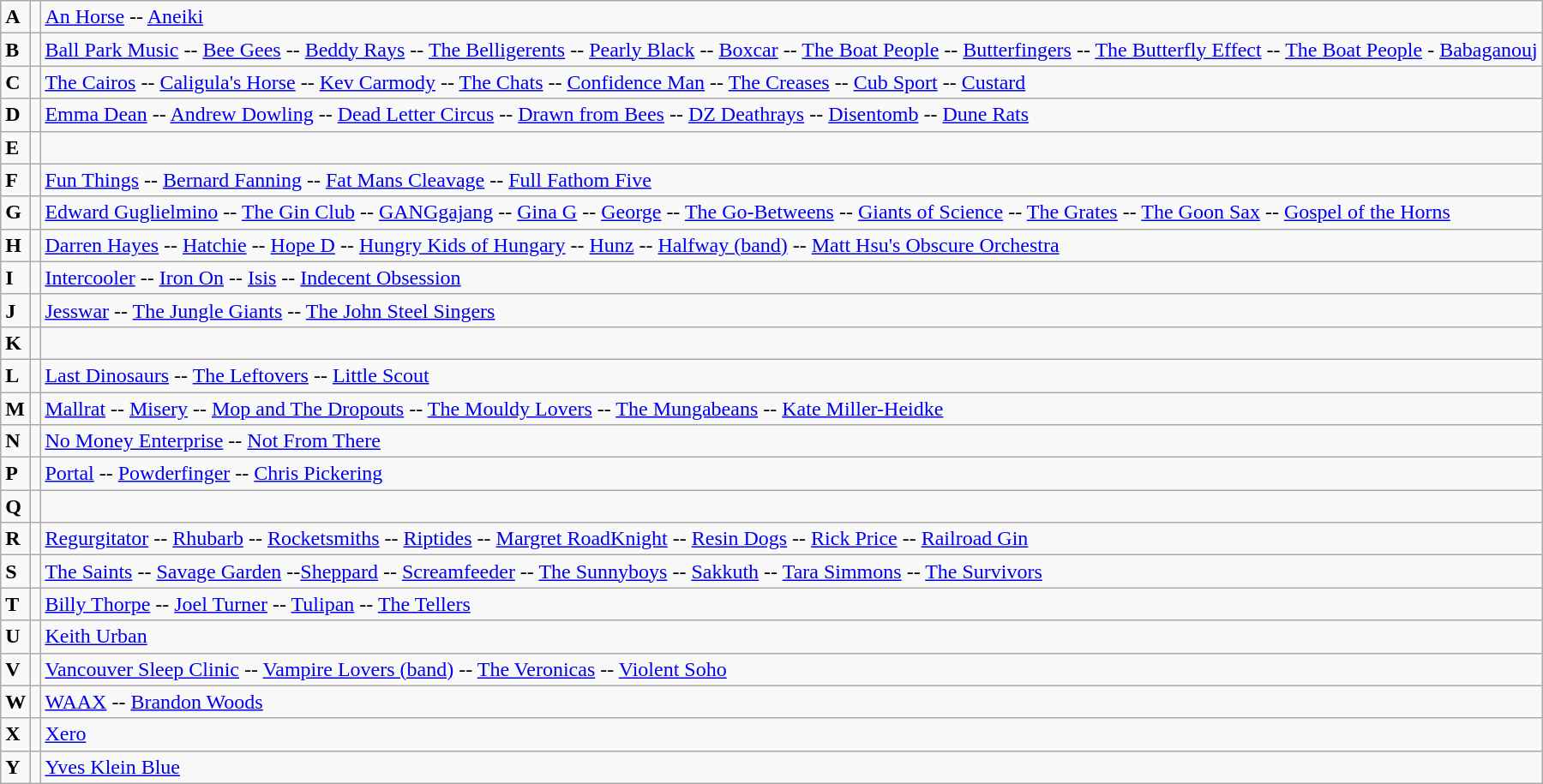<table align="center" class="wikitable">
<tr>
<td><strong>A</strong></td>
<td></td>
<td><a href='#'>An Horse</a> -- <a href='#'>Aneiki</a></td>
</tr>
<tr>
<td><strong>B</strong></td>
<td></td>
<td><a href='#'>Ball Park Music</a> -- <a href='#'>Bee Gees</a> -- <a href='#'>Beddy Rays</a> -- <a href='#'>The Belligerents</a> -- <a href='#'>Pearly Black</a> -- <a href='#'>Boxcar</a> -- <a href='#'>The Boat People</a> -- <a href='#'>Butterfingers</a> -- <a href='#'>The Butterfly Effect</a> -- <a href='#'>The Boat People</a> - <a href='#'>Babaganouj</a></td>
</tr>
<tr>
<td><strong>C</strong></td>
<td></td>
<td><a href='#'>The Cairos</a> -- <a href='#'>Caligula's Horse</a> -- <a href='#'>Kev Carmody</a> -- <a href='#'>The Chats</a> -- <a href='#'>Confidence Man</a> -- <a href='#'>The Creases</a> -- <a href='#'>Cub Sport</a> -- <a href='#'>Custard</a></td>
</tr>
<tr>
<td><strong>D</strong></td>
<td></td>
<td><a href='#'>Emma Dean</a> -- <a href='#'>Andrew Dowling</a> -- <a href='#'>Dead Letter Circus</a> -- <a href='#'>Drawn from Bees</a> -- <a href='#'>DZ Deathrays</a> -- <a href='#'>Disentomb</a> -- <a href='#'>Dune Rats</a></td>
</tr>
<tr>
<td><strong>E</strong></td>
<td></td>
<td></td>
</tr>
<tr>
<td><strong>F</strong></td>
<td></td>
<td><a href='#'>Fun Things</a> -- <a href='#'>Bernard Fanning</a> -- <a href='#'>Fat Mans Cleavage</a> -- <a href='#'>Full Fathom Five</a></td>
</tr>
<tr>
<td><strong>G</strong></td>
<td></td>
<td><a href='#'>Edward Guglielmino</a> -- <a href='#'>The Gin Club</a> -- <a href='#'>GANGgajang</a> -- <a href='#'>Gina G</a> -- <a href='#'>George</a> -- <a href='#'>The Go-Betweens</a> -- <a href='#'>Giants of Science</a> -- <a href='#'>The Grates</a> -- <a href='#'>The Goon Sax</a> -- <a href='#'>Gospel of the Horns</a></td>
</tr>
<tr>
<td><strong>H</strong></td>
<td></td>
<td><a href='#'>Darren Hayes</a> -- <a href='#'>Hatchie</a> -- <a href='#'>Hope D</a> -- <a href='#'>Hungry Kids of Hungary</a> -- <a href='#'>Hunz</a> -- <a href='#'>Halfway (band)</a> -- <a href='#'>Matt Hsu's Obscure Orchestra</a></td>
</tr>
<tr>
<td><strong>I</strong></td>
<td></td>
<td><a href='#'>Intercooler</a> -- <a href='#'>Iron On</a> -- <a href='#'>Isis</a> -- <a href='#'>Indecent Obsession</a></td>
</tr>
<tr>
<td><strong>J</strong></td>
<td></td>
<td><a href='#'>Jesswar</a> -- <a href='#'>The Jungle Giants</a> -- <a href='#'>The John Steel Singers</a></td>
</tr>
<tr>
<td><strong>K</strong></td>
<td></td>
<td></td>
</tr>
<tr>
<td><strong>L</strong></td>
<td></td>
<td><a href='#'>Last Dinosaurs</a> -- <a href='#'>The Leftovers</a> -- <a href='#'>Little Scout</a></td>
</tr>
<tr>
<td><strong>M</strong></td>
<td></td>
<td><a href='#'>Mallrat</a> -- <a href='#'>Misery</a> -- <a href='#'>Mop and The Dropouts</a> -- <a href='#'>The Mouldy Lovers</a> -- <a href='#'>The Mungabeans</a> -- <a href='#'>Kate Miller-Heidke</a></td>
</tr>
<tr>
<td><strong>N</strong></td>
<td></td>
<td><a href='#'>No Money Enterprise</a> -- <a href='#'>Not From There</a></td>
</tr>
<tr>
<td><strong>P</strong></td>
<td></td>
<td><a href='#'>Portal</a> -- <a href='#'>Powderfinger</a> -- <a href='#'>Chris Pickering</a></td>
</tr>
<tr>
<td><strong>Q</strong></td>
<td></td>
<td></td>
</tr>
<tr>
<td><strong>R</strong></td>
<td></td>
<td><a href='#'>Regurgitator</a> -- <a href='#'>Rhubarb</a> -- <a href='#'>Rocketsmiths</a> -- <a href='#'>Riptides</a> -- <a href='#'>Margret RoadKnight</a> -- <a href='#'>Resin Dogs</a> -- <a href='#'>Rick Price</a> -- <a href='#'>Railroad Gin</a></td>
</tr>
<tr>
<td><strong>S</strong></td>
<td></td>
<td><a href='#'>The Saints</a> -- <a href='#'>Savage Garden</a> --<a href='#'>Sheppard</a> -- <a href='#'>Screamfeeder</a> -- <a href='#'>The Sunnyboys</a> -- <a href='#'>Sakkuth</a> -- <a href='#'>Tara Simmons</a> -- <a href='#'>The Survivors</a></td>
</tr>
<tr>
<td><strong>T</strong></td>
<td></td>
<td><a href='#'>Billy Thorpe</a> -- <a href='#'>Joel Turner</a> -- <a href='#'>Tulipan</a> -- <a href='#'>The Tellers</a></td>
</tr>
<tr>
<td><strong>U</strong></td>
<td></td>
<td><a href='#'>Keith Urban</a></td>
</tr>
<tr>
<td><strong>V</strong></td>
<td></td>
<td><a href='#'>Vancouver Sleep Clinic</a> -- <a href='#'>Vampire Lovers (band)</a> -- <a href='#'>The Veronicas</a> -- <a href='#'>Violent Soho</a></td>
</tr>
<tr>
<td><strong>W</strong></td>
<td></td>
<td><a href='#'>WAAX</a> -- <a href='#'>Brandon Woods</a></td>
</tr>
<tr>
<td><strong>X</strong></td>
<td></td>
<td><a href='#'>Xero</a></td>
</tr>
<tr>
<td><strong>Y</strong></td>
<td></td>
<td><a href='#'>Yves Klein Blue</a></td>
</tr>
</table>
